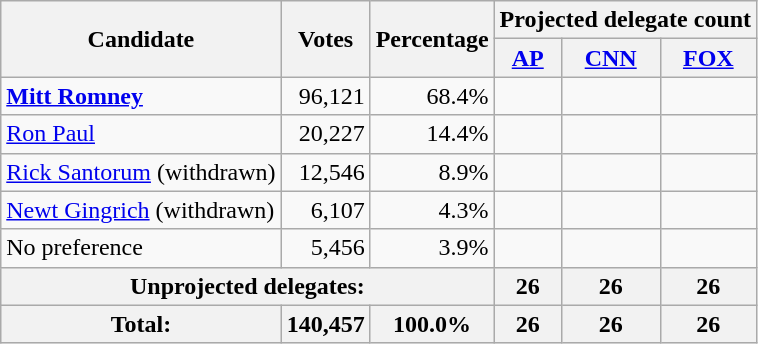<table class="wikitable" style="text-align:right;">
<tr>
<th rowspan="2">Candidate</th>
<th rowspan="2">Votes</th>
<th rowspan="2">Percentage</th>
<th colspan="3">Projected delegate count</th>
</tr>
<tr>
<th><a href='#'>AP</a></th>
<th><a href='#'>CNN</a><br></th>
<th><a href='#'>FOX</a><br></th>
</tr>
<tr>
<td style="text-align:left;"> <strong><a href='#'>Mitt Romney</a></strong></td>
<td>96,121</td>
<td>68.4%</td>
<td></td>
<td></td>
<td></td>
</tr>
<tr>
<td style="text-align:left;"><a href='#'>Ron Paul</a></td>
<td>20,227</td>
<td>14.4%</td>
<td></td>
<td></td>
<td></td>
</tr>
<tr>
<td style="text-align:left;"><a href='#'>Rick Santorum</a> (withdrawn)</td>
<td>12,546</td>
<td>8.9%</td>
<td></td>
<td></td>
<td></td>
</tr>
<tr>
<td style="text-align:left;"><a href='#'>Newt Gingrich</a> (withdrawn)</td>
<td>6,107</td>
<td>4.3%</td>
<td></td>
<td></td>
<td></td>
</tr>
<tr>
<td style="text-align:left;">No preference</td>
<td>5,456</td>
<td>3.9%</td>
<td></td>
<td></td>
<td></td>
</tr>
<tr style="background:#eee;">
<th colspan="3">Unprojected delegates:</th>
<th>26</th>
<th>26</th>
<th>26</th>
</tr>
<tr style="background:#eee;">
<th>Total:</th>
<th>140,457</th>
<th>100.0%</th>
<th>26</th>
<th>26</th>
<th>26</th>
</tr>
</table>
